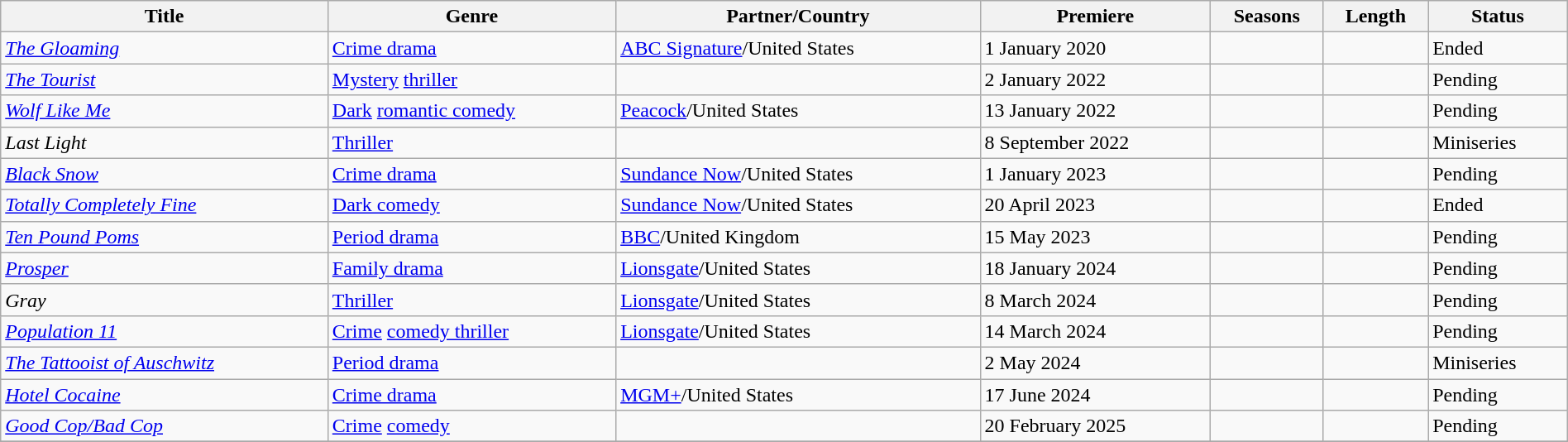<table class="wikitable sortable" style="width:100%;">
<tr>
<th>Title</th>
<th>Genre</th>
<th>Partner/Country</th>
<th>Premiere</th>
<th>Seasons</th>
<th>Length</th>
<th>Status</th>
</tr>
<tr>
<td><em><a href='#'>The Gloaming</a></em></td>
<td><a href='#'>Crime drama</a></td>
<td><a href='#'>ABC Signature</a>/United States</td>
<td>1 January 2020</td>
<td></td>
<td></td>
<td>Ended</td>
</tr>
<tr>
<td><em><a href='#'>The Tourist</a></em></td>
<td><a href='#'>Mystery</a> <a href='#'>thriller</a></td>
<td></td>
<td>2 January 2022</td>
<td></td>
<td></td>
<td>Pending</td>
</tr>
<tr>
<td><em><a href='#'>Wolf Like Me</a></em></td>
<td><a href='#'>Dark</a> <a href='#'>romantic comedy</a></td>
<td><a href='#'>Peacock</a>/United States</td>
<td>13 January 2022</td>
<td></td>
<td></td>
<td>Pending</td>
</tr>
<tr>
<td><em>Last Light</em></td>
<td><a href='#'>Thriller</a></td>
<td></td>
<td>8 September 2022</td>
<td></td>
<td></td>
<td>Miniseries</td>
</tr>
<tr>
<td><em><a href='#'>Black Snow</a></em></td>
<td><a href='#'>Crime drama</a></td>
<td><a href='#'>Sundance Now</a>/United States</td>
<td>1 January 2023</td>
<td></td>
<td></td>
<td>Pending</td>
</tr>
<tr>
<td><em><a href='#'>Totally Completely Fine</a></em></td>
<td><a href='#'>Dark comedy</a></td>
<td><a href='#'>Sundance Now</a>/United States</td>
<td>20 April 2023</td>
<td></td>
<td></td>
<td>Ended</td>
</tr>
<tr>
<td><em><a href='#'>Ten Pound Poms</a></em></td>
<td><a href='#'>Period drama</a></td>
<td><a href='#'>BBC</a>/United Kingdom</td>
<td>15 May 2023</td>
<td></td>
<td></td>
<td>Pending</td>
</tr>
<tr>
<td><em><a href='#'>Prosper</a></em></td>
<td><a href='#'>Family drama</a></td>
<td><a href='#'>Lionsgate</a>/United States</td>
<td>18 January 2024</td>
<td></td>
<td></td>
<td>Pending</td>
</tr>
<tr>
<td><em>Gray</em></td>
<td><a href='#'>Thriller</a></td>
<td><a href='#'>Lionsgate</a>/United States</td>
<td>8 March 2024</td>
<td></td>
<td></td>
<td>Pending</td>
</tr>
<tr>
<td><em><a href='#'>Population 11</a></em></td>
<td><a href='#'>Crime</a> <a href='#'>comedy thriller</a></td>
<td><a href='#'>Lionsgate</a>/United States</td>
<td>14 March 2024</td>
<td></td>
<td></td>
<td>Pending</td>
</tr>
<tr>
<td><em><a href='#'>The Tattooist of Auschwitz</a></em></td>
<td><a href='#'>Period drama</a></td>
<td></td>
<td>2 May 2024</td>
<td></td>
<td></td>
<td>Miniseries</td>
</tr>
<tr>
<td><em><a href='#'>Hotel Cocaine</a></em></td>
<td><a href='#'>Crime drama</a></td>
<td><a href='#'>MGM+</a>/United States</td>
<td>17 June 2024</td>
<td></td>
<td></td>
<td>Pending</td>
</tr>
<tr>
<td><em><a href='#'>Good Cop/Bad Cop</a></em></td>
<td><a href='#'>Crime</a> <a href='#'>comedy</a></td>
<td></td>
<td>20 February 2025</td>
<td></td>
<td></td>
<td>Pending</td>
</tr>
<tr>
</tr>
</table>
